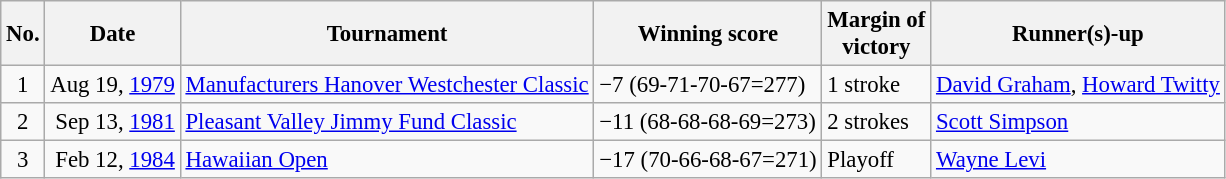<table class="wikitable" style="font-size:95%;">
<tr>
<th>No.</th>
<th>Date</th>
<th>Tournament</th>
<th>Winning score</th>
<th>Margin of<br>victory</th>
<th>Runner(s)-up</th>
</tr>
<tr>
<td align=center>1</td>
<td align=right>Aug 19, <a href='#'>1979</a></td>
<td><a href='#'>Manufacturers Hanover Westchester Classic</a></td>
<td>−7 (69-71-70-67=277)</td>
<td>1 stroke</td>
<td> <a href='#'>David Graham</a>,  <a href='#'>Howard Twitty</a></td>
</tr>
<tr>
<td align=center>2</td>
<td align=right>Sep 13, <a href='#'>1981</a></td>
<td><a href='#'>Pleasant Valley Jimmy Fund Classic</a></td>
<td>−11 (68-68-68-69=273)</td>
<td>2 strokes</td>
<td> <a href='#'>Scott Simpson</a></td>
</tr>
<tr>
<td align=center>3</td>
<td align=right>Feb 12, <a href='#'>1984</a></td>
<td><a href='#'>Hawaiian Open</a></td>
<td>−17 (70-66-68-67=271)</td>
<td>Playoff</td>
<td> <a href='#'>Wayne Levi</a></td>
</tr>
</table>
